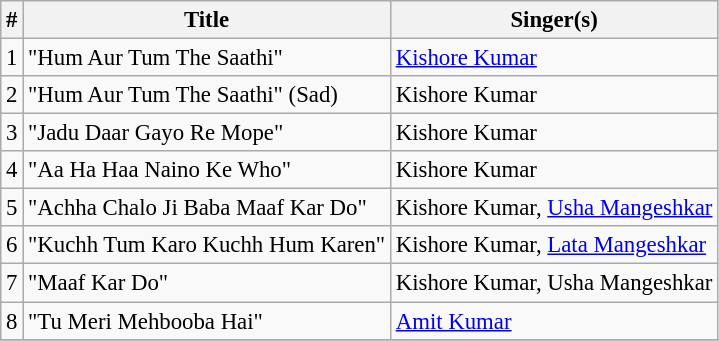<table class="wikitable" style="font-size:95%;">
<tr>
<th>#</th>
<th>Title</th>
<th>Singer(s)</th>
</tr>
<tr>
<td>1</td>
<td>"Hum Aur Tum The Saathi"</td>
<td><a href='#'>Kishore Kumar</a></td>
</tr>
<tr>
<td>2</td>
<td>"Hum Aur Tum The Saathi" (Sad)</td>
<td>Kishore Kumar</td>
</tr>
<tr>
<td>3</td>
<td>"Jadu Daar Gayo Re Mope"</td>
<td>Kishore Kumar</td>
</tr>
<tr>
<td>4</td>
<td>"Aa Ha Haa Naino Ke Who"</td>
<td>Kishore Kumar</td>
</tr>
<tr>
<td>5</td>
<td>"Achha Chalo Ji Baba Maaf Kar Do"</td>
<td>Kishore Kumar, <a href='#'>Usha Mangeshkar</a></td>
</tr>
<tr>
<td>6</td>
<td>"Kuchh Tum Karo Kuchh Hum Karen"</td>
<td>Kishore Kumar, <a href='#'>Lata Mangeshkar</a></td>
</tr>
<tr>
<td>7</td>
<td>"Maaf Kar Do"</td>
<td>Kishore Kumar, Usha Mangeshkar</td>
</tr>
<tr>
<td>8</td>
<td>"Tu Meri Mehbooba Hai"</td>
<td><a href='#'>Amit Kumar</a></td>
</tr>
<tr>
</tr>
</table>
